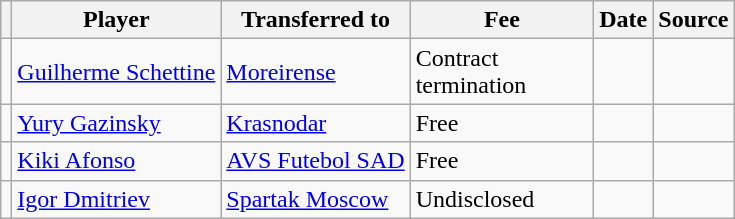<table class="wikitable plainrowheaders sortable">
<tr>
<th></th>
<th scope="col">Player</th>
<th>Transferred to</th>
<th style="width: 115px;">Fee</th>
<th scope="col">Date</th>
<th scope="col">Source</th>
</tr>
<tr>
<td align="center"></td>
<td> <a href='#'>Guilherme Schettine</a></td>
<td> <a href='#'>Moreirense</a></td>
<td>Contract termination</td>
<td></td>
<td></td>
</tr>
<tr>
<td align="center"></td>
<td> <a href='#'>Yury Gazinsky</a></td>
<td> <a href='#'>Krasnodar</a></td>
<td>Free</td>
<td></td>
<td></td>
</tr>
<tr>
<td align="center"></td>
<td> <a href='#'>Kiki Afonso</a></td>
<td> <a href='#'>AVS Futebol SAD</a></td>
<td>Free</td>
<td></td>
<td></td>
</tr>
<tr>
<td align="center"></td>
<td> <a href='#'>Igor Dmitriev</a></td>
<td> <a href='#'>Spartak Moscow</a></td>
<td>Undisclosed</td>
<td></td>
<td></td>
</tr>
</table>
